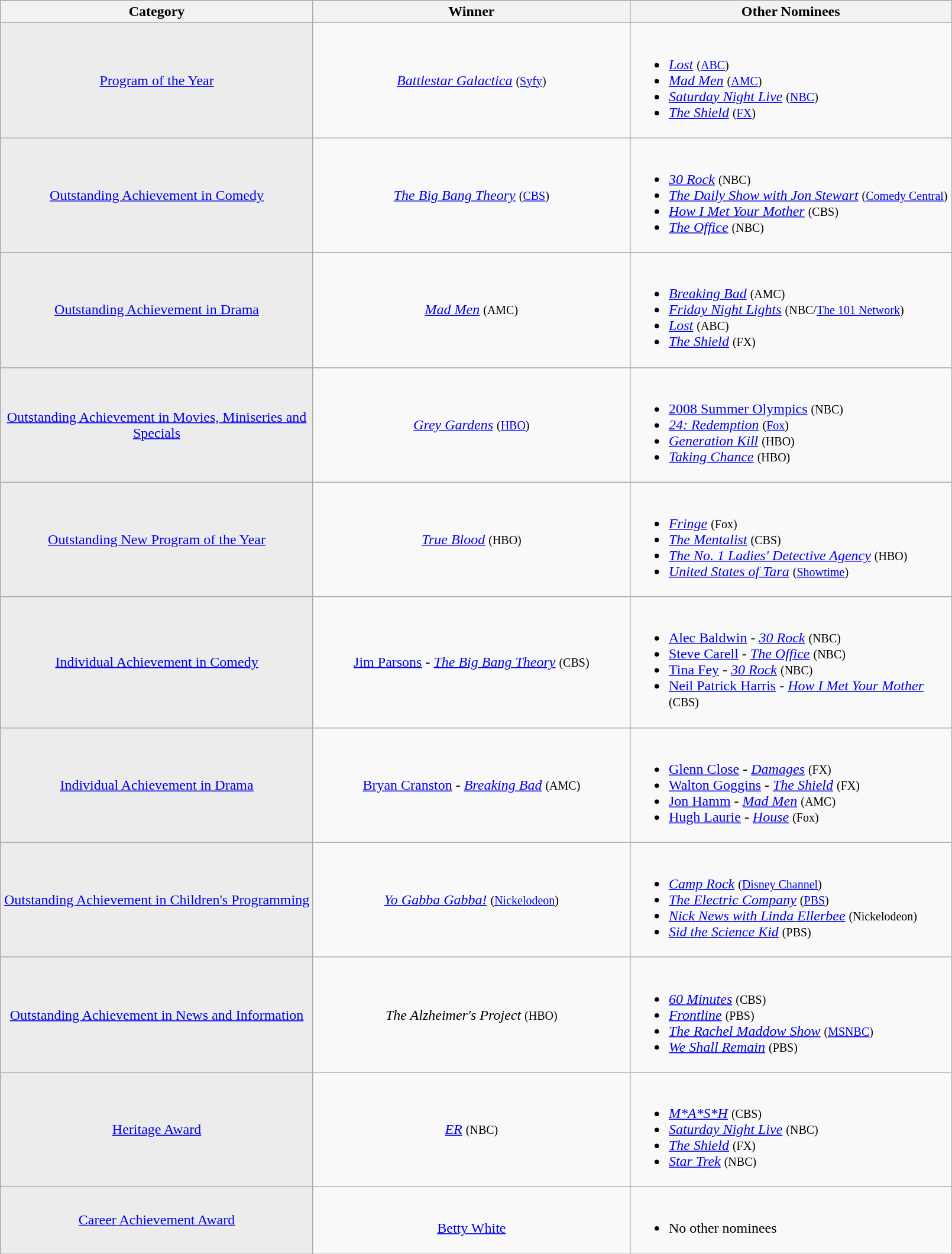<table class="wikitable">
<tr>
<th width="345">Category</th>
<th width="350">Winner</th>
<th width="355">Other Nominees</th>
</tr>
<tr>
<td align="center" style="background: #ececec; color: grey; vertical-align: middle; text-align: center;" class="table-na"><a href='#'>Program of the Year</a></td>
<td align="center"><em><a href='#'>Battlestar Galactica</a></em> <small>(<a href='#'>Syfy</a>)</small></td>
<td><br><ul><li><em><a href='#'>Lost</a></em> <small>(<a href='#'>ABC</a>)</small></li><li><em><a href='#'>Mad Men</a></em> <small>(<a href='#'>AMC</a>)</small></li><li><em><a href='#'>Saturday Night Live</a></em> <small>(<a href='#'>NBC</a>)</small></li><li><em><a href='#'>The Shield</a></em> <small>(<a href='#'>FX</a>)</small></li></ul></td>
</tr>
<tr>
<td align="center" style="background: #ececec; color: grey; vertical-align: middle; text-align: center;" class="table-na"><a href='#'>Outstanding Achievement in Comedy</a></td>
<td align="center"><em><a href='#'>The Big Bang Theory</a></em> <small>(<a href='#'>CBS</a>)</small></td>
<td><br><ul><li><em><a href='#'>30 Rock</a></em> <small>(NBC)</small></li><li><em><a href='#'>The Daily Show with Jon Stewart</a></em> <small>(<a href='#'>Comedy Central</a>)</small></li><li><em><a href='#'>How I Met Your Mother</a></em> <small>(CBS)</small></li><li><em><a href='#'>The Office</a></em> <small>(NBC)</small></li></ul></td>
</tr>
<tr>
<td align="center" style="background: #ececec; color: grey; vertical-align: middle; text-align: center;" class="table-na"><a href='#'>Outstanding Achievement in Drama</a></td>
<td align="center"><em><a href='#'>Mad Men</a></em> <small>(AMC)</small></td>
<td><br><ul><li><em><a href='#'>Breaking Bad</a></em> <small>(AMC)</small></li><li><em><a href='#'>Friday Night Lights</a></em> <small>(NBC/<a href='#'>The 101 Network</a>)</small></li><li><em><a href='#'>Lost</a></em> <small>(ABC)</small></li><li><em><a href='#'>The Shield</a></em> <small>(FX)</small></li></ul></td>
</tr>
<tr>
<td align="center" style="background: #ececec; color: grey; vertical-align: middle; text-align: center;" class="table-na"><a href='#'>Outstanding Achievement in Movies, Miniseries and Specials</a></td>
<td align="center"><em><a href='#'>Grey Gardens</a></em> <small>(<a href='#'>HBO</a>)</small></td>
<td><br><ul><li><a href='#'>2008 Summer Olympics</a> <small>(NBC)</small></li><li><em><a href='#'>24: Redemption</a></em> <small>(<a href='#'>Fox</a>)</small></li><li><em><a href='#'>Generation Kill</a></em> <small>(HBO)</small></li><li><em><a href='#'>Taking Chance</a></em> <small>(HBO)</small></li></ul></td>
</tr>
<tr>
<td align="center" style="background: #ececec; color: grey; vertical-align: middle; text-align: center;" class="table-na"><a href='#'>Outstanding New Program of the Year</a></td>
<td align="center"><em><a href='#'>True Blood</a></em> <small>(HBO)</small></td>
<td><br><ul><li><em><a href='#'>Fringe</a></em> <small>(Fox)</small></li><li><em><a href='#'>The Mentalist</a></em> <small>(CBS)</small></li><li><em><a href='#'>The No. 1 Ladies' Detective Agency</a></em> <small>(HBO)</small></li><li><em><a href='#'>United States of Tara</a></em> <small>(<a href='#'>Showtime</a>)</small></li></ul></td>
</tr>
<tr>
<td align="center" style="background: #ececec; color: grey; vertical-align: middle; text-align: center;" class="table-na"><a href='#'>Individual Achievement in Comedy</a></td>
<td align="center"><a href='#'>Jim Parsons</a> - <em><a href='#'>The Big Bang Theory</a></em> <small>(CBS)</small></td>
<td><br><ul><li><a href='#'>Alec Baldwin</a> - <em><a href='#'>30 Rock</a></em> <small>(NBC)</small></li><li><a href='#'>Steve Carell</a> - <em><a href='#'>The Office</a></em> <small>(NBC)</small></li><li><a href='#'>Tina Fey</a> - <em><a href='#'>30 Rock</a></em> <small>(NBC)</small></li><li><a href='#'>Neil Patrick Harris</a> - <em><a href='#'>How I Met Your Mother</a></em> <small>(CBS)</small></li></ul></td>
</tr>
<tr>
<td align="center" style="background: #ececec; color: grey; vertical-align: middle; text-align: center;" class="table-na"><a href='#'>Individual Achievement in Drama</a></td>
<td align="center"><a href='#'>Bryan Cranston</a> - <em><a href='#'>Breaking Bad</a></em> <small>(AMC)</small></td>
<td><br><ul><li><a href='#'>Glenn Close</a> - <em><a href='#'>Damages</a></em> <small>(FX)</small></li><li><a href='#'>Walton Goggins</a> - <em><a href='#'>The Shield</a></em> <small>(FX)</small></li><li><a href='#'>Jon Hamm</a> - <em><a href='#'>Mad Men</a></em> <small>(AMC)</small></li><li><a href='#'>Hugh Laurie</a> - <em><a href='#'>House</a></em> <small>(Fox)</small></li></ul></td>
</tr>
<tr>
<td align="center" style="background: #ececec; color: grey; vertical-align: middle; text-align: center;" class="table-na"><a href='#'>Outstanding Achievement in Children's Programming</a></td>
<td align="center"><em><a href='#'>Yo Gabba Gabba!</a></em> <small>(<a href='#'>Nickelodeon</a>)</small></td>
<td><br><ul><li><em><a href='#'>Camp Rock</a></em> <small>(<a href='#'>Disney Channel</a>)</small></li><li><em><a href='#'>The Electric Company</a></em> <small>(<a href='#'>PBS</a>)</small></li><li><em><a href='#'>Nick News with Linda Ellerbee</a></em> <small>(Nickelodeon)</small></li><li><em><a href='#'>Sid the Science Kid</a></em> <small>(PBS)</small></li></ul></td>
</tr>
<tr>
<td align="center" style="background: #ececec; color: grey; vertical-align: middle; text-align: center;" class="table-na"><a href='#'>Outstanding Achievement in News and Information</a></td>
<td align="center"><em>The Alzheimer's Project</em> <small>(HBO)</small></td>
<td><br><ul><li><em><a href='#'>60 Minutes</a></em> <small>(CBS)</small></li><li><em><a href='#'>Frontline</a></em> <small>(PBS)</small></li><li><em><a href='#'>The Rachel Maddow Show</a></em> <small>(<a href='#'>MSNBC</a>)</small></li><li><em><a href='#'>We Shall Remain</a></em> <small>(PBS)</small></li></ul></td>
</tr>
<tr>
<td align="center" style="background: #ececec; color: grey; vertical-align: middle; text-align: center;" class="table-na"><a href='#'>Heritage Award</a></td>
<td align="center"><em><a href='#'>ER</a></em> <small>(NBC)</small></td>
<td><br><ul><li><em><a href='#'>M*A*S*H</a></em> <small>(CBS)</small></li><li><em><a href='#'>Saturday Night Live</a></em> <small>(NBC)</small></li><li><em><a href='#'>The Shield</a></em> <small>(FX)</small></li><li><em><a href='#'>Star Trek</a></em> <small>(NBC)</small></li></ul></td>
</tr>
<tr>
<td align="center" style="background: #ececec; color: grey; vertical-align: middle; text-align: center;" class="table-na"><a href='#'>Career Achievement Award</a></td>
<td align="center"><br><a href='#'>Betty White</a></td>
<td><br><ul><li>No other nominees</li></ul></td>
</tr>
</table>
